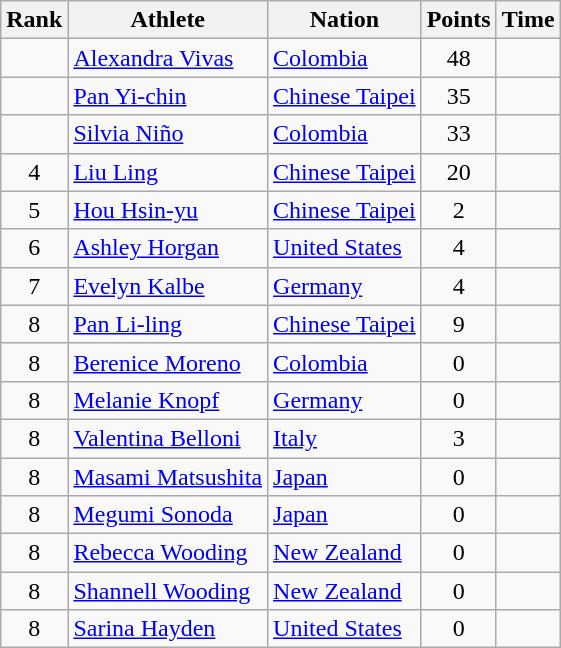<table class="wikitable sortable" style="text-align:center">
<tr>
<th>Rank</th>
<th>Athlete</th>
<th>Nation</th>
<th>Points</th>
<th>Time</th>
</tr>
<tr>
<td></td>
<td align=left><a href='#'>Alexandra Vivas</a></td>
<td align=left> <a href='#'>Colombia</a></td>
<td>48</td>
<td></td>
</tr>
<tr>
<td></td>
<td align=left><a href='#'>Pan Yi-chin</a></td>
<td align=left> <a href='#'>Chinese Taipei</a></td>
<td>35</td>
<td></td>
</tr>
<tr>
<td></td>
<td align=left><a href='#'>Silvia Niño</a></td>
<td align=left> <a href='#'>Colombia</a></td>
<td>33</td>
<td></td>
</tr>
<tr>
<td>4</td>
<td align=left><a href='#'>Liu Ling</a></td>
<td align=left> <a href='#'>Chinese Taipei</a></td>
<td>20</td>
<td></td>
</tr>
<tr>
<td>5</td>
<td align=left><a href='#'>Hou Hsin-yu</a></td>
<td align=left> <a href='#'>Chinese Taipei</a></td>
<td>2</td>
<td></td>
</tr>
<tr>
<td>6</td>
<td align=left><a href='#'>Ashley Horgan</a></td>
<td align=left> <a href='#'>United States</a></td>
<td>4</td>
<td></td>
</tr>
<tr>
<td>7</td>
<td align=left><a href='#'>Evelyn Kalbe</a></td>
<td align=left> <a href='#'>Germany</a></td>
<td>4</td>
<td></td>
</tr>
<tr>
<td>8</td>
<td align=left><a href='#'>Pan Li-ling</a></td>
<td align=left> <a href='#'>Chinese Taipei</a></td>
<td>9</td>
<td></td>
</tr>
<tr>
<td>8</td>
<td align=left><a href='#'>Berenice Moreno</a></td>
<td align=left> <a href='#'>Colombia</a></td>
<td>0</td>
<td></td>
</tr>
<tr>
<td>8</td>
<td align=left><a href='#'>Melanie Knopf</a></td>
<td align=left> <a href='#'>Germany</a></td>
<td>0</td>
<td></td>
</tr>
<tr>
<td>8</td>
<td align=left><a href='#'>Valentina Belloni</a></td>
<td align=left> <a href='#'>Italy</a></td>
<td>3</td>
<td></td>
</tr>
<tr>
<td>8</td>
<td align=left><a href='#'>Masami Matsushita</a></td>
<td align=left> <a href='#'>Japan</a></td>
<td>0</td>
<td></td>
</tr>
<tr>
<td>8</td>
<td align=left><a href='#'>Megumi Sonoda</a></td>
<td align=left> <a href='#'>Japan</a></td>
<td>0</td>
<td></td>
</tr>
<tr>
<td>8</td>
<td align=left><a href='#'>Rebecca Wooding</a></td>
<td align=left> <a href='#'>New Zealand</a></td>
<td>0</td>
<td></td>
</tr>
<tr>
<td>8</td>
<td align=left><a href='#'>Shannell Wooding</a></td>
<td align=left> <a href='#'>New Zealand</a></td>
<td>0</td>
<td></td>
</tr>
<tr>
<td>8</td>
<td align=left><a href='#'>Sarina Hayden</a></td>
<td align=left> <a href='#'>United States</a></td>
<td>0</td>
<td></td>
</tr>
</table>
